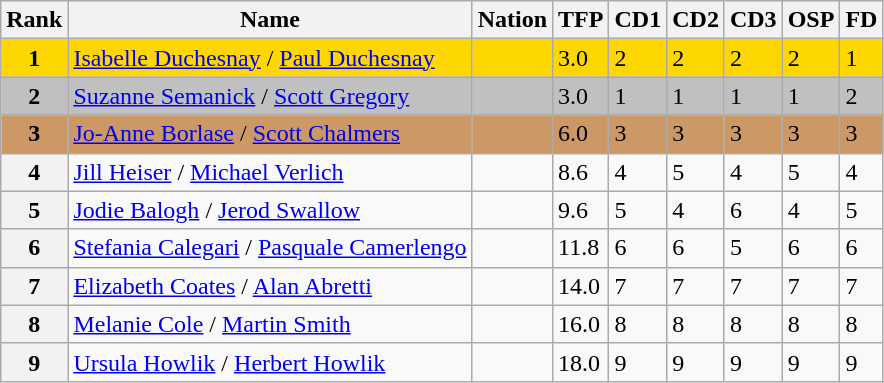<table class="wikitable">
<tr>
<th>Rank</th>
<th>Name</th>
<th>Nation</th>
<th>TFP</th>
<th>CD1</th>
<th>CD2</th>
<th>CD3</th>
<th>OSP</th>
<th>FD</th>
</tr>
<tr bgcolor="gold">
<td align="center"><strong>1</strong></td>
<td><a href='#'>Isabelle Duchesnay</a> / <a href='#'>Paul Duchesnay</a></td>
<td></td>
<td>3.0</td>
<td>2</td>
<td>2</td>
<td>2</td>
<td>2</td>
<td>1</td>
</tr>
<tr bgcolor="silver">
<td align="center"><strong>2</strong></td>
<td><a href='#'>Suzanne Semanick</a> / <a href='#'>Scott Gregory</a></td>
<td></td>
<td>3.0</td>
<td>1</td>
<td>1</td>
<td>1</td>
<td>1</td>
<td>2</td>
</tr>
<tr bgcolor="cc9966">
<td align="center"><strong>3</strong></td>
<td><a href='#'>Jo-Anne Borlase</a> / <a href='#'>Scott Chalmers</a></td>
<td></td>
<td>6.0</td>
<td>3</td>
<td>3</td>
<td>3</td>
<td>3</td>
<td>3</td>
</tr>
<tr>
<th>4</th>
<td><a href='#'>Jill Heiser</a> / <a href='#'>Michael Verlich</a></td>
<td></td>
<td>8.6</td>
<td>4</td>
<td>5</td>
<td>4</td>
<td>5</td>
<td>4</td>
</tr>
<tr>
<th>5</th>
<td><a href='#'>Jodie Balogh</a> / <a href='#'>Jerod Swallow</a></td>
<td></td>
<td>9.6</td>
<td>5</td>
<td>4</td>
<td>6</td>
<td>4</td>
<td>5</td>
</tr>
<tr>
<th>6</th>
<td><a href='#'>Stefania Calegari</a> / <a href='#'>Pasquale Camerlengo</a></td>
<td></td>
<td>11.8</td>
<td>6</td>
<td>6</td>
<td>5</td>
<td>6</td>
<td>6</td>
</tr>
<tr>
<th>7</th>
<td><a href='#'>Elizabeth Coates</a> / <a href='#'>Alan Abretti</a></td>
<td></td>
<td>14.0</td>
<td>7</td>
<td>7</td>
<td>7</td>
<td>7</td>
<td>7</td>
</tr>
<tr>
<th>8</th>
<td><a href='#'>Melanie Cole</a> / <a href='#'>Martin Smith</a></td>
<td></td>
<td>16.0</td>
<td>8</td>
<td>8</td>
<td>8</td>
<td>8</td>
<td>8</td>
</tr>
<tr>
<th>9</th>
<td><a href='#'>Ursula Howlik</a> / <a href='#'>Herbert Howlik</a></td>
<td></td>
<td>18.0</td>
<td>9</td>
<td>9</td>
<td>9</td>
<td>9</td>
<td>9</td>
</tr>
</table>
